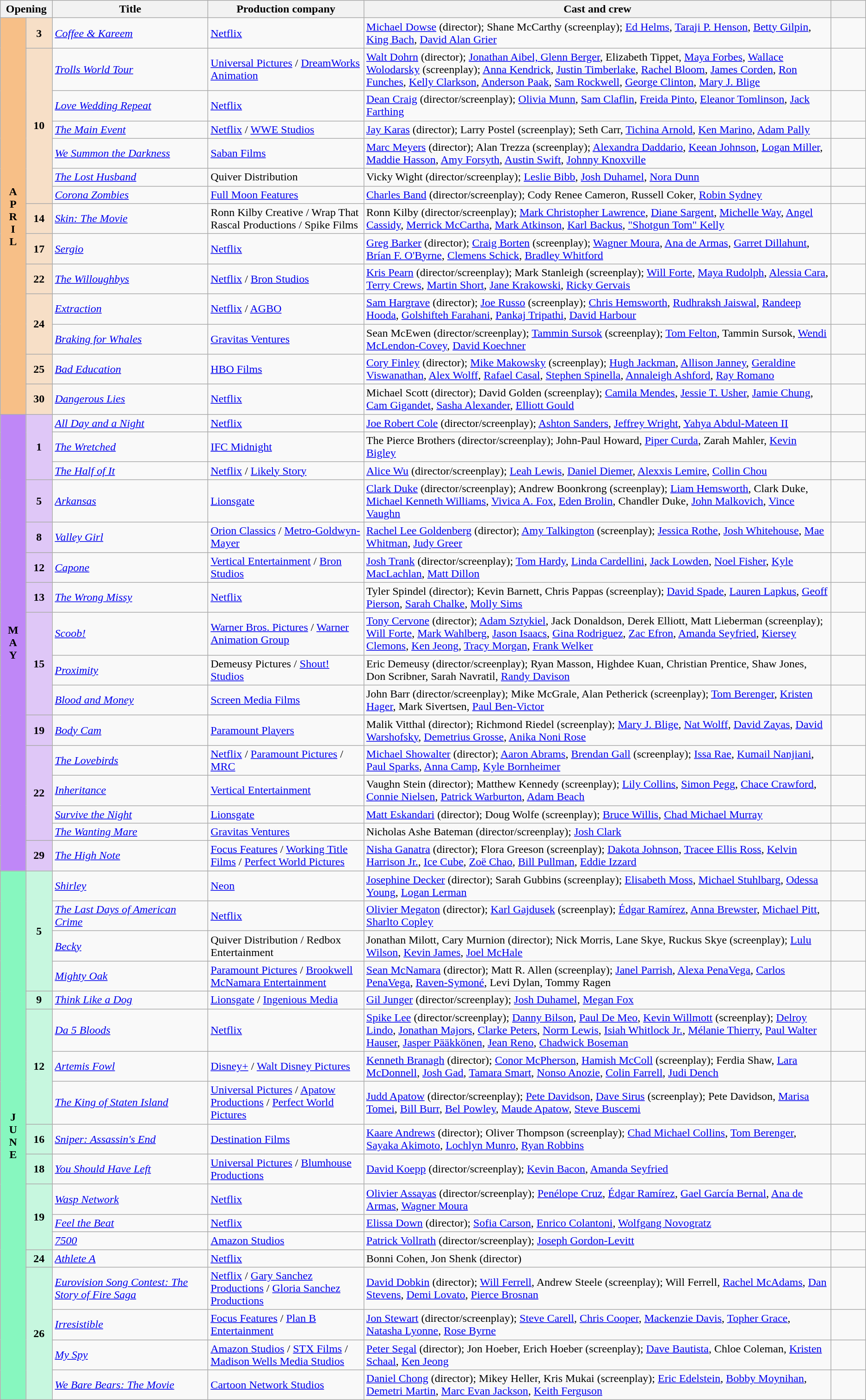<table class="wikitable sortable"}>
<tr>
<th colspan="2" style="width:6%">Opening</th>
<th style="width:18%">Title</th>
<th style="width:18%">Production company</th>
<th>Cast and crew</th>
<th style="width:4%;"  class="unsortable"></th>
</tr>
<tr>
<th rowspan="14" style="text-align:center; background:#f7bf87">A<br>P<br>R<br>I<br>L</th>
<td rowspan="1" style="text-align:center; background:#f7dfc7"><strong>3</strong></td>
<td><em><a href='#'>Coffee & Kareem</a></em></td>
<td><a href='#'>Netflix</a></td>
<td><a href='#'>Michael Dowse</a> (director); Shane McCarthy (screenplay); <a href='#'>Ed Helms</a>, <a href='#'>Taraji P. Henson</a>, <a href='#'>Betty Gilpin</a>, <a href='#'>King Bach</a>, <a href='#'>David Alan Grier</a></td>
<td style="text-align:center;"></td>
</tr>
<tr>
<td rowspan="6" style="text-align:center; background:#f7dfc7"><strong>10</strong></td>
<td><em><a href='#'>Trolls World Tour</a></em></td>
<td><a href='#'>Universal Pictures</a> / <a href='#'>DreamWorks Animation</a></td>
<td><a href='#'>Walt Dohrn</a> (director); <a href='#'>Jonathan Aibel, Glenn Berger</a>, Elizabeth Tippet, <a href='#'>Maya Forbes</a>, <a href='#'>Wallace Wolodarsky</a> (screenplay); <a href='#'>Anna Kendrick</a>, <a href='#'>Justin Timberlake</a>, <a href='#'>Rachel Bloom</a>, <a href='#'>James Corden</a>, <a href='#'>Ron Funches</a>, <a href='#'>Kelly Clarkson</a>, <a href='#'>Anderson Paak</a>, <a href='#'>Sam Rockwell</a>, <a href='#'>George Clinton</a>, <a href='#'>Mary J. Blige</a></td>
<td style="text-align:center;"></td>
</tr>
<tr>
<td><em><a href='#'>Love Wedding Repeat</a></em></td>
<td><a href='#'>Netflix</a></td>
<td><a href='#'>Dean Craig</a> (director/screenplay); <a href='#'>Olivia Munn</a>, <a href='#'>Sam Claflin</a>, <a href='#'>Freida Pinto</a>, <a href='#'>Eleanor Tomlinson</a>, <a href='#'>Jack Farthing</a></td>
<td style="text-align:center;"></td>
</tr>
<tr>
<td><em><a href='#'>The Main Event</a></em></td>
<td><a href='#'>Netflix</a> / <a href='#'>WWE Studios</a></td>
<td><a href='#'>Jay Karas</a> (director); Larry Postel (screenplay); Seth Carr, <a href='#'>Tichina Arnold</a>, <a href='#'>Ken Marino</a>, <a href='#'>Adam Pally</a></td>
<td style="text-align:center;"></td>
</tr>
<tr>
<td><em><a href='#'>We Summon the Darkness</a></em></td>
<td><a href='#'>Saban Films</a></td>
<td><a href='#'>Marc Meyers</a> (director); Alan Trezza (screenplay); <a href='#'>Alexandra Daddario</a>, <a href='#'>Keean Johnson</a>, <a href='#'>Logan Miller</a>, <a href='#'>Maddie Hasson</a>, <a href='#'>Amy Forsyth</a>, <a href='#'>Austin Swift</a>, <a href='#'>Johnny Knoxville</a></td>
<td style="text-align:center;"></td>
</tr>
<tr>
<td><em><a href='#'>The Lost Husband</a></em></td>
<td>Quiver Distribution</td>
<td>Vicky Wight (director/screenplay); <a href='#'>Leslie Bibb</a>, <a href='#'>Josh Duhamel</a>, <a href='#'>Nora Dunn</a></td>
<td style="text-align:center;"></td>
</tr>
<tr>
<td><em><a href='#'>Corona Zombies</a></em></td>
<td><a href='#'>Full Moon Features</a></td>
<td><a href='#'>Charles Band</a> (director/screenplay); Cody Renee Cameron, Russell Coker, <a href='#'>Robin Sydney</a></td>
<td style="text-align:center;"></td>
</tr>
<tr>
<td rowspan="1" style="text-align:center; background:#f7dfc7"><strong>14</strong></td>
<td><em><a href='#'>Skin: The Movie</a></em></td>
<td>Ronn Kilby Creative / Wrap That Rascal Productions / Spike Films</td>
<td>Ronn Kilby (director/screenplay); <a href='#'>Mark Christopher Lawrence</a>, <a href='#'>Diane Sargent</a>, <a href='#'>Michelle Way</a>, <a href='#'>Angel Cassidy</a>, <a href='#'>Merrick McCartha</a>, <a href='#'>Mark Atkinson</a>, <a href='#'>Karl Backus</a>, <a href='#'>"Shotgun Tom" Kelly</a></td>
<td style="text-align:center;"></td>
</tr>
<tr>
<td rowspan="1" style="text-align:center; background:#f7dfc7"><strong>17</strong></td>
<td><em><a href='#'>Sergio</a></em></td>
<td><a href='#'>Netflix</a></td>
<td><a href='#'>Greg Barker</a> (director); <a href='#'>Craig Borten</a> (screenplay); <a href='#'>Wagner Moura</a>, <a href='#'>Ana de Armas</a>, <a href='#'>Garret Dillahunt</a>, <a href='#'>Brían F. O'Byrne</a>, <a href='#'>Clemens Schick</a>, <a href='#'>Bradley Whitford</a></td>
<td style="text-align:center;"></td>
</tr>
<tr>
<td rowspan="1" style="text-align:center; background:#f7dfc7"><strong>22</strong></td>
<td><em><a href='#'>The Willoughbys</a></em></td>
<td><a href='#'>Netflix</a> / <a href='#'>Bron Studios</a></td>
<td><a href='#'>Kris Pearn</a> (director/screenplay); Mark Stanleigh (screenplay); <a href='#'>Will Forte</a>, <a href='#'>Maya Rudolph</a>, <a href='#'>Alessia Cara</a>, <a href='#'>Terry Crews</a>, <a href='#'>Martin Short</a>, <a href='#'>Jane Krakowski</a>, <a href='#'>Ricky Gervais</a></td>
<td style="text-align:center;"></td>
</tr>
<tr>
<td rowspan="2" style="text-align:center; background:#f7dfc7"><strong>24</strong></td>
<td><em><a href='#'>Extraction</a></em></td>
<td><a href='#'>Netflix</a> / <a href='#'>AGBO</a></td>
<td><a href='#'>Sam Hargrave</a> (director); <a href='#'>Joe Russo</a> (screenplay); <a href='#'>Chris Hemsworth</a>, <a href='#'>Rudhraksh Jaiswal</a>, <a href='#'>Randeep Hooda</a>, <a href='#'>Golshifteh Farahani</a>, <a href='#'>Pankaj Tripathi</a>, <a href='#'>David Harbour</a></td>
<td style="text-align:center;"></td>
</tr>
<tr>
<td><em><a href='#'>Braking for Whales</a></em></td>
<td><a href='#'>Gravitas Ventures</a></td>
<td>Sean McEwen (director/screenplay); <a href='#'>Tammin Sursok</a> (screenplay); <a href='#'>Tom Felton</a>, Tammin Sursok, <a href='#'>Wendi McLendon-Covey</a>, <a href='#'>David Koechner</a></td>
<td style="text-align:center;"></td>
</tr>
<tr>
<td rowspan="1" style="text-align:center; background:#f7dfc7"><strong>25</strong></td>
<td><em><a href='#'>Bad Education</a></em></td>
<td><a href='#'>HBO Films</a></td>
<td><a href='#'>Cory Finley</a> (director); <a href='#'>Mike Makowsky</a> (screenplay); <a href='#'>Hugh Jackman</a>, <a href='#'>Allison Janney</a>, <a href='#'>Geraldine Viswanathan</a>, <a href='#'>Alex Wolff</a>, <a href='#'>Rafael Casal</a>, <a href='#'>Stephen Spinella</a>, <a href='#'>Annaleigh Ashford</a>, <a href='#'>Ray Romano</a></td>
<td style="text-align:center;"></td>
</tr>
<tr>
<td rowspan="1" style="text-align:center; background:#f7dfc7"><strong>30</strong></td>
<td><em><a href='#'>Dangerous Lies</a></em></td>
<td><a href='#'>Netflix</a></td>
<td>Michael Scott (director); David Golden (screenplay); <a href='#'>Camila Mendes</a>, <a href='#'>Jessie T. Usher</a>, <a href='#'>Jamie Chung</a>, <a href='#'>Cam Gigandet</a>, <a href='#'>Sasha Alexander</a>, <a href='#'>Elliott Gould</a></td>
<td style="text-align:center;"></td>
</tr>
<tr>
<th rowspan="16" style="text-align:center; background:#bf87f7">M<br>A<br>Y</th>
<td rowspan="3" style="text-align:center; background:#dfc7f7"><strong>1</strong></td>
<td><em><a href='#'>All Day and a Night</a></em></td>
<td><a href='#'>Netflix</a></td>
<td><a href='#'>Joe Robert Cole</a> (director/screenplay); <a href='#'>Ashton Sanders</a>, <a href='#'>Jeffrey Wright</a>, <a href='#'>Yahya Abdul-Mateen II</a></td>
<td style="text-align:center;"></td>
</tr>
<tr>
<td><em><a href='#'>The Wretched</a></em></td>
<td><a href='#'>IFC Midnight</a></td>
<td>The Pierce Brothers (director/screenplay); John-Paul Howard, <a href='#'>Piper Curda</a>, Zarah Mahler, <a href='#'>Kevin Bigley</a></td>
<td></td>
</tr>
<tr>
<td><em><a href='#'>The Half of It</a></em></td>
<td><a href='#'>Netflix</a> / <a href='#'>Likely Story</a></td>
<td><a href='#'>Alice Wu</a> (director/screenplay); <a href='#'>Leah Lewis</a>, <a href='#'>Daniel Diemer</a>, <a href='#'>Alexxis Lemire</a>, <a href='#'>Collin Chou</a></td>
<td style="text-align:center;"></td>
</tr>
<tr>
<td rowspan="1" style="text-align:center; background:#dfc7f7"><strong>5</strong></td>
<td><em><a href='#'>Arkansas</a></em></td>
<td><a href='#'>Lionsgate</a></td>
<td><a href='#'>Clark Duke</a> (director/screenplay); Andrew Boonkrong (screenplay); <a href='#'>Liam Hemsworth</a>, Clark Duke, <a href='#'>Michael Kenneth Williams</a>, <a href='#'>Vivica A. Fox</a>, <a href='#'>Eden Brolin</a>, Chandler Duke, <a href='#'>John Malkovich</a>, <a href='#'>Vince Vaughn</a></td>
<td></td>
</tr>
<tr>
<td rowspan="1" style="text-align:center; background:#dfc7f7"><strong>8</strong></td>
<td><em><a href='#'>Valley Girl</a></em></td>
<td><a href='#'>Orion Classics</a> / <a href='#'>Metro-Goldwyn-Mayer</a></td>
<td><a href='#'>Rachel Lee Goldenberg</a> (director); <a href='#'>Amy Talkington</a> (screenplay);  <a href='#'>Jessica Rothe</a>, <a href='#'>Josh Whitehouse</a>, <a href='#'>Mae Whitman</a>, <a href='#'>Judy Greer</a></td>
<td style="text-align:center;"></td>
</tr>
<tr>
<td rowspan="1" style="text-align:center; background:#dfc7f7"><strong>12</strong></td>
<td><em><a href='#'>Capone</a></em></td>
<td><a href='#'>Vertical Entertainment</a> / <a href='#'>Bron Studios</a></td>
<td><a href='#'>Josh Trank</a> (director/screenplay); <a href='#'>Tom Hardy</a>, <a href='#'>Linda Cardellini</a>, <a href='#'>Jack Lowden</a>, <a href='#'>Noel Fisher</a>, <a href='#'>Kyle MacLachlan</a>, <a href='#'>Matt Dillon</a></td>
<td style="text-align:center;"></td>
</tr>
<tr>
<td rowspan="1" style="text-align:center; background:#dfc7f7"><strong>13</strong></td>
<td><em><a href='#'>The Wrong Missy</a></em></td>
<td><a href='#'>Netflix</a></td>
<td>Tyler Spindel (director); Kevin Barnett, Chris Pappas (screenplay); <a href='#'>David Spade</a>, <a href='#'>Lauren Lapkus</a>, <a href='#'>Geoff Pierson</a>, <a href='#'>Sarah Chalke</a>, <a href='#'>Molly Sims</a></td>
<td style="text-align:center;"></td>
</tr>
<tr>
<td rowspan="3" style="text-align:center; background:#dfc7f7"><strong>15</strong></td>
<td><em><a href='#'>Scoob!</a></em></td>
<td><a href='#'>Warner Bros. Pictures</a> / <a href='#'>Warner Animation Group</a></td>
<td><a href='#'>Tony Cervone</a> (director); <a href='#'>Adam Sztykiel</a>, Jack Donaldson, Derek Elliott, Matt Lieberman (screenplay); <a href='#'>Will Forte</a>, <a href='#'>Mark Wahlberg</a>, <a href='#'>Jason Isaacs</a>, <a href='#'>Gina Rodriguez</a>, <a href='#'>Zac Efron</a>, <a href='#'>Amanda Seyfried</a>, <a href='#'>Kiersey Clemons</a>, <a href='#'>Ken Jeong</a>, <a href='#'>Tracy Morgan</a>, <a href='#'>Frank Welker</a></td>
<td style="text-align:center;"></td>
</tr>
<tr>
<td><em><a href='#'>Proximity</a></em></td>
<td>Demeusy Pictures / <a href='#'>Shout! Studios</a></td>
<td>Eric Demeusy (director/screenplay); Ryan Masson, Highdee Kuan, Christian Prentice, Shaw Jones, Don Scribner, Sarah Navratil, <a href='#'>Randy Davison</a></td>
<td></td>
</tr>
<tr>
<td><em><a href='#'>Blood and Money</a></em></td>
<td><a href='#'>Screen Media Films</a></td>
<td>John Barr (director/screenplay); Mike McGrale, Alan Petherick (screenplay); <a href='#'>Tom Berenger</a>, <a href='#'>Kristen Hager</a>, Mark Sivertsen, <a href='#'>Paul Ben-Victor</a></td>
<td style="text-align:center;"></td>
</tr>
<tr>
<td rowspan="1" style="text-align:center; background:#dfc7f7"><strong>19</strong></td>
<td><em><a href='#'>Body Cam</a></em></td>
<td><a href='#'>Paramount Players</a></td>
<td>Malik Vitthal (director); Richmond Riedel (screenplay); <a href='#'>Mary J. Blige</a>, <a href='#'>Nat Wolff</a>, <a href='#'>David Zayas</a>, <a href='#'>David Warshofsky</a>, <a href='#'>Demetrius Grosse</a>, <a href='#'>Anika Noni Rose</a></td>
<td style="text-align:center;"></td>
</tr>
<tr>
<td rowspan="4" style="text-align:center; background:#dfc7f7"><strong>22</strong></td>
<td><em><a href='#'>The Lovebirds</a></em></td>
<td><a href='#'>Netflix</a> / <a href='#'>Paramount Pictures</a> / <a href='#'>MRC</a></td>
<td><a href='#'>Michael Showalter</a> (director); <a href='#'>Aaron Abrams</a>, <a href='#'>Brendan Gall</a> (screenplay); <a href='#'>Issa Rae</a>, <a href='#'>Kumail Nanjiani</a>, <a href='#'>Paul Sparks</a>, <a href='#'>Anna Camp</a>, <a href='#'>Kyle Bornheimer</a></td>
<td style="text-align:center;"></td>
</tr>
<tr>
<td><em><a href='#'>Inheritance</a></em></td>
<td><a href='#'>Vertical Entertainment</a></td>
<td>Vaughn Stein (director); Matthew Kennedy (screenplay); <a href='#'>Lily Collins</a>, <a href='#'>Simon Pegg</a>, <a href='#'>Chace Crawford</a>, <a href='#'>Connie Nielsen</a>, <a href='#'>Patrick Warburton</a>, <a href='#'>Adam Beach</a></td>
<td style="text-align:center;"></td>
</tr>
<tr>
<td><em><a href='#'>Survive the Night</a></em></td>
<td><a href='#'>Lionsgate</a></td>
<td><a href='#'>Matt Eskandari</a> (director); Doug Wolfe (screenplay); <a href='#'>Bruce Willis</a>, <a href='#'>Chad Michael Murray</a></td>
<td style="text-align:center;"></td>
</tr>
<tr>
<td><em><a href='#'>The Wanting Mare</a></em></td>
<td><a href='#'>Gravitas Ventures</a></td>
<td>Nicholas Ashe Bateman (director/screenplay); <a href='#'>Josh Clark</a></td>
<td style="text-align:center;"></td>
</tr>
<tr>
<td rowspan="1" style="text-align:center; background:#dfc7f7"><strong>29</strong></td>
<td><em><a href='#'>The High Note</a></em></td>
<td><a href='#'>Focus Features</a> / <a href='#'>Working Title Films</a> / <a href='#'>Perfect World Pictures</a></td>
<td><a href='#'>Nisha Ganatra</a> (director); Flora Greeson (screenplay); <a href='#'>Dakota Johnson</a>, <a href='#'>Tracee Ellis Ross</a>, <a href='#'>Kelvin Harrison Jr.</a>, <a href='#'>Ice Cube</a>, <a href='#'>Zoë Chao</a>, <a href='#'>Bill Pullman</a>, <a href='#'>Eddie Izzard</a></td>
<td style="text-align:center;"></td>
</tr>
<tr>
<th rowspan="18" style="text-align:center; background:#87f7bf">J<br>U<br>N<br>E</th>
<td rowspan="4" style="text-align:center; background:#c7f7df"><strong>5</strong></td>
<td><em><a href='#'>Shirley</a></em></td>
<td><a href='#'>Neon</a></td>
<td><a href='#'>Josephine Decker</a> (director); Sarah Gubbins (screenplay); <a href='#'>Elisabeth Moss</a>, <a href='#'>Michael Stuhlbarg</a>, <a href='#'>Odessa Young</a>, <a href='#'>Logan Lerman</a></td>
<td style="text-align:center;"></td>
</tr>
<tr>
<td><em><a href='#'>The Last Days of American Crime</a></em></td>
<td><a href='#'>Netflix</a></td>
<td><a href='#'>Olivier Megaton</a> (director); <a href='#'>Karl Gajdusek</a> (screenplay); <a href='#'>Édgar Ramírez</a>, <a href='#'>Anna Brewster</a>, <a href='#'>Michael Pitt</a>, <a href='#'>Sharlto Copley</a></td>
<td style="text-align:center;"></td>
</tr>
<tr>
<td><em><a href='#'>Becky</a></em></td>
<td>Quiver Distribution / Redbox Entertainment</td>
<td>Jonathan Milott, Cary Murnion (director); Nick Morris, Lane Skye, Ruckus Skye (screenplay); <a href='#'>Lulu Wilson</a>, <a href='#'>Kevin James</a>, <a href='#'>Joel McHale</a></td>
<td style="text-align:center;"></td>
</tr>
<tr>
<td><em><a href='#'>Mighty Oak</a></em></td>
<td><a href='#'>Paramount Pictures</a> / <a href='#'>Brookwell McNamara Entertainment</a></td>
<td><a href='#'>Sean McNamara</a> (director); Matt R. Allen (screenplay); <a href='#'>Janel Parrish</a>, <a href='#'>Alexa PenaVega</a>, <a href='#'>Carlos PenaVega</a>, <a href='#'>Raven-Symoné</a>, Levi Dylan, Tommy Ragen</td>
<td></td>
</tr>
<tr>
<td rowspan="1" style="text-align:center; background:#c7f7df"><strong>9</strong></td>
<td><em><a href='#'>Think Like a Dog</a></em></td>
<td><a href='#'>Lionsgate</a> / <a href='#'>Ingenious Media</a></td>
<td><a href='#'>Gil Junger</a> (director/screenplay); <a href='#'>Josh Duhamel</a>, <a href='#'>Megan Fox</a></td>
<td style="text-align:center;"></td>
</tr>
<tr>
<td rowspan="3" style="text-align:center; background:#c7f7df"><strong>12</strong></td>
<td><em><a href='#'>Da 5 Bloods</a></em></td>
<td><a href='#'>Netflix</a></td>
<td><a href='#'>Spike Lee</a> (director/screenplay); <a href='#'>Danny Bilson</a>, <a href='#'>Paul De Meo</a>, <a href='#'>Kevin Willmott</a> (screenplay); <a href='#'>Delroy Lindo</a>, <a href='#'>Jonathan Majors</a>, <a href='#'>Clarke Peters</a>, <a href='#'>Norm Lewis</a>, <a href='#'>Isiah Whitlock Jr.</a>, <a href='#'>Mélanie Thierry</a>, <a href='#'>Paul Walter Hauser</a>, <a href='#'>Jasper Pääkkönen</a>, <a href='#'>Jean Reno</a>, <a href='#'>Chadwick Boseman</a></td>
<td style="text-align:center;"></td>
</tr>
<tr>
<td><em><a href='#'>Artemis Fowl</a></em></td>
<td><a href='#'>Disney+</a> / <a href='#'>Walt Disney Pictures</a></td>
<td><a href='#'>Kenneth Branagh</a> (director); <a href='#'>Conor McPherson</a>, <a href='#'>Hamish McColl</a> (screenplay); Ferdia Shaw, <a href='#'>Lara McDonnell</a>, <a href='#'>Josh Gad</a>, <a href='#'>Tamara Smart</a>, <a href='#'>Nonso Anozie</a>, <a href='#'>Colin Farrell</a>, <a href='#'>Judi Dench</a></td>
<td style="text-align:center;"></td>
</tr>
<tr>
<td><em><a href='#'>The King of Staten Island</a></em></td>
<td><a href='#'>Universal Pictures</a> / <a href='#'>Apatow Productions</a> / <a href='#'>Perfect World Pictures</a></td>
<td><a href='#'>Judd Apatow</a> (director/screenplay); <a href='#'>Pete Davidson</a>, <a href='#'>Dave Sirus</a> (screenplay); Pete Davidson, <a href='#'>Marisa Tomei</a>, <a href='#'>Bill Burr</a>, <a href='#'>Bel Powley</a>, <a href='#'>Maude Apatow</a>, <a href='#'>Steve Buscemi</a></td>
<td style="text-align:center;"></td>
</tr>
<tr>
<td rowspan="1"  style="text-align:center; background:#c7f7df"><strong>16</strong></td>
<td><em><a href='#'>Sniper: Assassin's End</a></em></td>
<td><a href='#'>Destination Films</a></td>
<td><a href='#'>Kaare Andrews</a> (director); Oliver Thompson (screenplay); <a href='#'>Chad Michael Collins</a>, <a href='#'>Tom Berenger</a>, <a href='#'>Sayaka Akimoto</a>, <a href='#'>Lochlyn Munro</a>, <a href='#'>Ryan Robbins</a></td>
<td style="text-align:center;"></td>
</tr>
<tr>
<td rowspan="1" style="text-align:center; background:#c7f7df"><strong>18</strong></td>
<td><em><a href='#'>You Should Have Left</a></em></td>
<td><a href='#'>Universal Pictures</a> / <a href='#'>Blumhouse Productions</a></td>
<td><a href='#'>David Koepp</a> (director/screenplay); <a href='#'>Kevin Bacon</a>, <a href='#'>Amanda Seyfried</a></td>
<td style="text-align:center;"></td>
</tr>
<tr>
<td rowspan="3" style="text-align:center; background:#c7f7df"><strong>19</strong></td>
<td><em><a href='#'>Wasp Network</a></em></td>
<td><a href='#'>Netflix</a></td>
<td><a href='#'>Olivier Assayas</a> (director/screenplay); <a href='#'>Penélope Cruz</a>, <a href='#'>Édgar Ramírez</a>, <a href='#'>Gael García Bernal</a>, <a href='#'>Ana de Armas</a>, <a href='#'>Wagner Moura</a></td>
<td style="text-align:center;"></td>
</tr>
<tr>
<td><em><a href='#'>Feel the Beat</a></em></td>
<td><a href='#'>Netflix</a></td>
<td><a href='#'>Elissa Down</a> (director); <a href='#'>Sofia Carson</a>, <a href='#'>Enrico Colantoni</a>, <a href='#'>Wolfgang Novogratz</a></td>
<td style="text-align:center;"></td>
</tr>
<tr>
<td><em><a href='#'>7500</a></em></td>
<td><a href='#'>Amazon Studios</a></td>
<td><a href='#'>Patrick Vollrath</a> (director/screenplay); <a href='#'>Joseph Gordon-Levitt</a></td>
<td style="text-align:center;"></td>
</tr>
<tr>
<td style="text-align:center; background:#c7f7df"><strong>24</strong></td>
<td><em><a href='#'>Athlete A</a></em></td>
<td><a href='#'>Netflix</a></td>
<td>Bonni Cohen, Jon Shenk (director)</td>
<td style="text-align:center;"></td>
</tr>
<tr>
<td rowspan="4" style="text-align:center; background:#c7f7df"><strong>26</strong></td>
<td><em><a href='#'>Eurovision Song Contest: The Story of Fire Saga</a></em></td>
<td><a href='#'>Netflix</a> / <a href='#'>Gary Sanchez Productions</a> / <a href='#'>Gloria Sanchez Productions</a></td>
<td><a href='#'>David Dobkin</a> (director); <a href='#'>Will Ferrell</a>, Andrew Steele (screenplay); Will Ferrell, <a href='#'>Rachel McAdams</a>, <a href='#'>Dan Stevens</a>, <a href='#'>Demi Lovato</a>, <a href='#'>Pierce Brosnan</a></td>
<td style="text-align:center;"></td>
</tr>
<tr>
<td><em><a href='#'>Irresistible</a></em></td>
<td><a href='#'>Focus Features</a> / <a href='#'>Plan B Entertainment</a></td>
<td><a href='#'>Jon Stewart</a> (director/screenplay); <a href='#'>Steve Carell</a>, <a href='#'>Chris Cooper</a>, <a href='#'>Mackenzie Davis</a>, <a href='#'>Topher Grace</a>, <a href='#'>Natasha Lyonne</a>, <a href='#'>Rose Byrne</a></td>
<td style="text-align:center;"></td>
</tr>
<tr>
<td><em><a href='#'>My Spy</a></em></td>
<td><a href='#'>Amazon Studios</a> / <a href='#'>STX Films</a> / <a href='#'>Madison Wells Media Studios</a></td>
<td><a href='#'>Peter Segal</a> (director); Jon Hoeber, Erich Hoeber (screenplay); <a href='#'>Dave Bautista</a>, Chloe Coleman, <a href='#'>Kristen Schaal</a>, <a href='#'>Ken Jeong</a></td>
<td style="text-align:center;"></td>
</tr>
<tr>
<td><em><a href='#'>We Bare Bears: The Movie</a></em></td>
<td><a href='#'>Cartoon Network Studios</a></td>
<td><a href='#'>Daniel Chong</a> (director); Mikey Heller, Kris Mukai (screenplay); <a href='#'>Eric Edelstein</a>, <a href='#'>Bobby Moynihan</a>, <a href='#'>Demetri Martin</a>, <a href='#'>Marc Evan Jackson</a>, <a href='#'>Keith Ferguson</a></td>
<td></td>
</tr>
</table>
